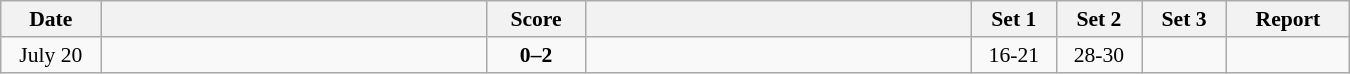<table class="wikitable" style="text-align: center; font-size:90% ">
<tr>
<th width="60">Date</th>
<th align="right" width="250"></th>
<th width="60">Score</th>
<th align="left" width="250"></th>
<th width="50">Set 1</th>
<th width="50">Set 2</th>
<th width="50">Set 3</th>
<th width="75">Report</th>
</tr>
<tr>
<td>July 20</td>
<td align=left></td>
<td align=center><strong>0–2</strong></td>
<td align=left><strong></strong></td>
<td>16-21</td>
<td>28-30</td>
<td></td>
<td></td>
</tr>
</table>
